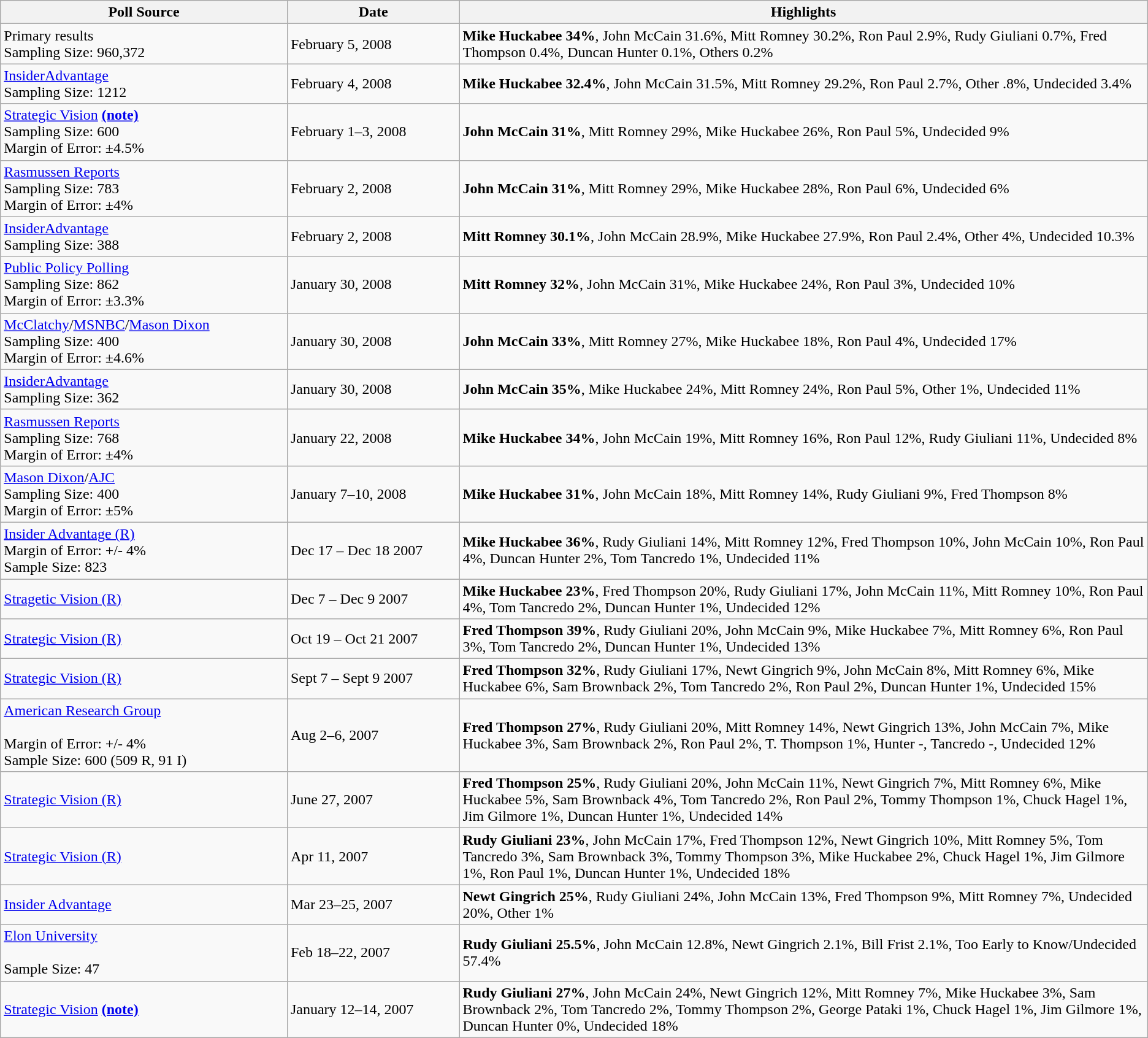<table class="wikitable sortable">
<tr>
<th width="25%">Poll Source</th>
<th width="15%">Date</th>
<th width="60%">Highlights</th>
</tr>
<tr>
<td>Primary results<br>Sampling Size: 960,372</td>
<td>February 5, 2008</td>
<td><strong>Mike Huckabee 34%</strong>, John McCain 31.6%, Mitt Romney 30.2%, Ron Paul 2.9%, Rudy Giuliani 0.7%, Fred Thompson 0.4%, Duncan Hunter 0.1%, Others 0.2%</td>
</tr>
<tr>
<td><a href='#'>InsiderAdvantage</a><br>Sampling Size: 1212<br></td>
<td>February 4, 2008</td>
<td><strong>Mike Huckabee 32.4%</strong>, John McCain 31.5%, Mitt Romney 29.2%, Ron Paul 2.7%, Other .8%, Undecided 3.4%</td>
</tr>
<tr>
<td><a href='#'>Strategic Vision</a> <strong><a href='#'>(note)</a></strong><br>Sampling Size: 600<br>
Margin of Error: ±4.5%</td>
<td>February 1–3, 2008</td>
<td><strong>John McCain 31%</strong>, Mitt Romney 29%, Mike Huckabee 26%, Ron Paul 5%, Undecided 9%</td>
</tr>
<tr>
<td><a href='#'>Rasmussen Reports</a><br>Sampling Size: 783<br>
Margin of Error: ±4%</td>
<td>February 2, 2008</td>
<td><strong>John McCain 31%</strong>, Mitt Romney 29%, Mike Huckabee 28%, Ron Paul 6%, Undecided 6%</td>
</tr>
<tr>
<td><a href='#'>InsiderAdvantage</a><br>Sampling Size: 388<br></td>
<td>February 2, 2008</td>
<td><strong>Mitt Romney 30.1%</strong>, John McCain 28.9%, Mike Huckabee 27.9%, Ron Paul 2.4%, Other 4%, Undecided 10.3%</td>
</tr>
<tr>
<td><a href='#'>Public Policy Polling</a><br>Sampling Size: 862<br>
Margin of Error: ±3.3%</td>
<td>January 30, 2008</td>
<td><strong>Mitt Romney 32%</strong>, John McCain 31%, Mike Huckabee 24%, Ron Paul 3%, Undecided 10%</td>
</tr>
<tr>
<td><a href='#'>McClatchy</a>/<a href='#'>MSNBC</a>/<a href='#'>Mason Dixon</a><br>Sampling Size: 400<br>
Margin of Error: ±4.6%</td>
<td>January 30, 2008</td>
<td><strong>John McCain 33%</strong>, Mitt Romney 27%, Mike Huckabee 18%, Ron Paul 4%, Undecided 17%</td>
</tr>
<tr>
<td><a href='#'>InsiderAdvantage</a><br>Sampling Size: 362<br></td>
<td>January 30, 2008</td>
<td><strong>John McCain 35%</strong>, Mike Huckabee 24%, Mitt Romney 24%, Ron Paul 5%, Other 1%, Undecided 11%</td>
</tr>
<tr>
<td><a href='#'>Rasmussen Reports</a><br>Sampling Size: 768<br>
Margin of Error: ±4%</td>
<td>January 22, 2008</td>
<td><strong>Mike Huckabee 34%</strong>, John McCain 19%, Mitt Romney 16%, Ron Paul 12%, Rudy Giuliani 11%, Undecided 8%</td>
</tr>
<tr>
<td><a href='#'>Mason Dixon</a>/<a href='#'>AJC</a><br>Sampling Size: 400<br>
Margin of Error: ±5%</td>
<td>January 7–10, 2008</td>
<td><strong>Mike Huckabee 31%</strong>, John McCain 18%, Mitt Romney 14%, Rudy Giuliani 9%, Fred Thompson 8%</td>
</tr>
<tr>
<td><a href='#'>Insider Advantage (R)</a><br>Margin of Error: +/- 4%<br>Sample Size: 823</td>
<td>Dec 17 – Dec 18 2007</td>
<td><strong>Mike Huckabee 36%</strong>, Rudy Giuliani 14%, Mitt Romney 12%, Fred Thompson 10%, John McCain 10%,  Ron Paul 4%,  Duncan Hunter 2%, Tom Tancredo 1%, Undecided 11%</td>
</tr>
<tr>
<td><a href='#'>Stragetic Vision (R)</a></td>
<td>Dec 7 – Dec 9 2007</td>
<td><strong>Mike Huckabee 23%</strong>, Fred Thompson 20%, Rudy Giuliani 17%, John McCain 11%, Mitt Romney 10%, Ron Paul 4%, Tom Tancredo 2%, Duncan Hunter 1%, Undecided 12%</td>
</tr>
<tr>
<td><a href='#'>Strategic Vision (R)</a></td>
<td>Oct 19 – Oct 21 2007</td>
<td><strong>Fred Thompson 39%</strong>, Rudy Giuliani 20%, John McCain 9%, Mike Huckabee 7%, Mitt Romney 6%, Ron Paul 3%, Tom Tancredo 2%, Duncan Hunter 1%, Undecided 13%</td>
</tr>
<tr>
<td><a href='#'>Strategic Vision (R)</a></td>
<td>Sept 7 – Sept 9 2007</td>
<td><strong>Fred Thompson 32%</strong>, Rudy Giuliani 17%, Newt Gingrich 9%, John McCain 8%, Mitt Romney 6%, Mike Huckabee 6%, Sam Brownback 2%, Tom Tancredo 2%, Ron Paul 2%, Duncan Hunter 1%, Undecided 15%</td>
</tr>
<tr>
<td><a href='#'>American Research Group</a><br><br>Margin of Error: +/- 4%<br>
Sample Size: 600 (509 R, 91 I)</td>
<td>Aug 2–6, 2007</td>
<td><strong>Fred Thompson 27%</strong>, Rudy Giuliani 20%, Mitt Romney 14%, Newt Gingrich 13%, John McCain 7%, Mike Huckabee 3%, Sam Brownback 2%, Ron Paul 2%, T. Thompson 1%,  Hunter -, Tancredo -, Undecided 12%</td>
</tr>
<tr>
<td><a href='#'>Strategic Vision (R)</a></td>
<td>June 27, 2007</td>
<td><strong>Fred Thompson 25%</strong>, Rudy Giuliani 20%, John McCain 11%, Newt Gingrich 7%, Mitt Romney 6%, Mike Huckabee 5%, Sam Brownback 4%, Tom Tancredo 2%, Ron Paul 2%, Tommy Thompson 1%, Chuck Hagel 1%, Jim Gilmore 1%, Duncan Hunter 1%, Undecided 14%</td>
</tr>
<tr>
<td><a href='#'>Strategic Vision (R)</a></td>
<td>Apr 11, 2007</td>
<td><strong>Rudy Giuliani 23%</strong>, John McCain 17%, Fred Thompson 12%, Newt Gingrich 10%, Mitt Romney 5%, Tom Tancredo 3%, Sam Brownback 3%, Tommy Thompson 3%, Mike Huckabee 2%, Chuck Hagel 1%, Jim Gilmore 1%, Ron Paul 1%, Duncan Hunter 1%, Undecided 18%</td>
</tr>
<tr>
<td><a href='#'>Insider Advantage</a></td>
<td>Mar 23–25, 2007</td>
<td><strong>Newt Gingrich 25%</strong>, Rudy Giuliani 24%, John McCain 13%, Fred Thompson 9%, Mitt Romney 7%, Undecided 20%, Other 1%</td>
</tr>
<tr>
<td><a href='#'>Elon University</a><br><br>Sample Size: 47</td>
<td>Feb 18–22, 2007</td>
<td><strong>Rudy Giuliani 25.5%</strong>, John McCain 12.8%, Newt Gingrich 2.1%, Bill Frist 2.1%, Too Early to Know/Undecided 57.4%</td>
</tr>
<tr>
<td><a href='#'>Strategic Vision</a> <strong><a href='#'>(note)</a></strong></td>
<td>January 12–14, 2007</td>
<td><strong>Rudy Giuliani 27%</strong>, John McCain 24%, Newt Gingrich 12%, Mitt Romney 7%, Mike Huckabee 3%, Sam Brownback 2%, Tom Tancredo 2%, Tommy Thompson 2%, George Pataki 1%, Chuck Hagel 1%, Jim Gilmore 1%, Duncan Hunter 0%, Undecided 18%</td>
</tr>
</table>
